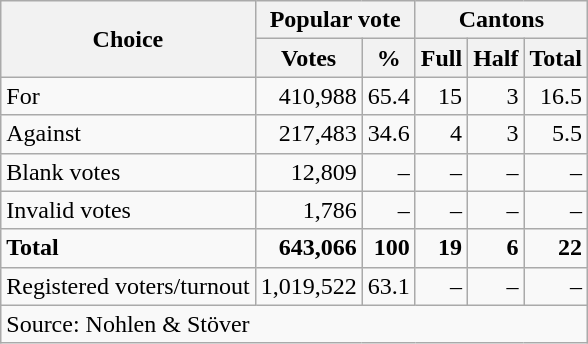<table class=wikitable style=text-align:right>
<tr>
<th rowspan=2>Choice</th>
<th colspan=2>Popular vote</th>
<th colspan=3>Cantons</th>
</tr>
<tr>
<th>Votes</th>
<th>%</th>
<th>Full</th>
<th>Half</th>
<th>Total</th>
</tr>
<tr>
<td align=left>For</td>
<td>410,988</td>
<td>65.4</td>
<td>15</td>
<td>3</td>
<td>16.5</td>
</tr>
<tr>
<td align=left>Against</td>
<td>217,483</td>
<td>34.6</td>
<td>4</td>
<td>3</td>
<td>5.5</td>
</tr>
<tr>
<td align=left>Blank votes</td>
<td>12,809</td>
<td>–</td>
<td>–</td>
<td>–</td>
<td>–</td>
</tr>
<tr>
<td align=left>Invalid votes</td>
<td>1,786</td>
<td>–</td>
<td>–</td>
<td>–</td>
<td>–</td>
</tr>
<tr>
<td align=left><strong>Total</strong></td>
<td><strong>643,066</strong></td>
<td><strong>100</strong></td>
<td><strong>19</strong></td>
<td><strong>6</strong></td>
<td><strong>22</strong></td>
</tr>
<tr>
<td align=left>Registered voters/turnout</td>
<td>1,019,522</td>
<td>63.1</td>
<td>–</td>
<td>–</td>
<td>–</td>
</tr>
<tr>
<td align=left colspan=6>Source: Nohlen & Stöver</td>
</tr>
</table>
